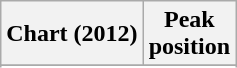<table class="wikitable sortable plainrowheaders" style="text-align:center">
<tr>
<th scope="col">Chart (2012)</th>
<th scope="col">Peak<br> position</th>
</tr>
<tr>
</tr>
<tr>
</tr>
</table>
